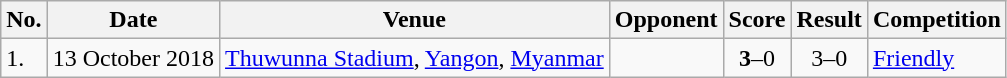<table class="wikitable" style="font-size:100%;">
<tr>
<th>No.</th>
<th>Date</th>
<th>Venue</th>
<th>Opponent</th>
<th>Score</th>
<th>Result</th>
<th>Competition</th>
</tr>
<tr>
<td>1.</td>
<td>13 October 2018</td>
<td><a href='#'>Thuwunna Stadium</a>, <a href='#'>Yangon</a>, <a href='#'>Myanmar</a></td>
<td></td>
<td align=center><strong>3</strong>–0</td>
<td align=center>3–0</td>
<td><a href='#'>Friendly</a></td>
</tr>
</table>
